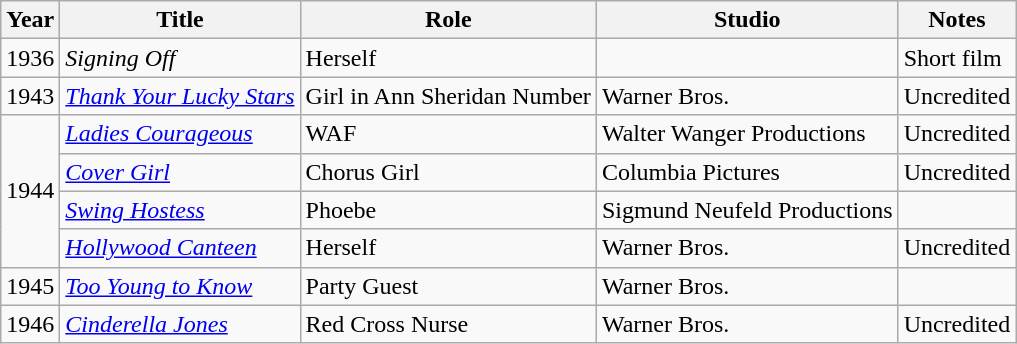<table class="wikitable sortable">
<tr>
<th>Year</th>
<th>Title</th>
<th>Role</th>
<th>Studio</th>
<th>Notes</th>
</tr>
<tr>
<td>1936</td>
<td><em>Signing Off</em></td>
<td>Herself</td>
<td></td>
<td>Short film</td>
</tr>
<tr>
<td>1943</td>
<td><em><a href='#'>Thank Your Lucky Stars</a></em></td>
<td>Girl in Ann Sheridan Number</td>
<td>Warner Bros.</td>
<td>Uncredited</td>
</tr>
<tr>
<td rowspan="4">1944</td>
<td><em><a href='#'>Ladies Courageous</a></em></td>
<td>WAF</td>
<td>Walter Wanger Productions</td>
<td>Uncredited</td>
</tr>
<tr>
<td><em><a href='#'>Cover Girl</a></em></td>
<td>Chorus Girl</td>
<td>Columbia Pictures</td>
<td>Uncredited</td>
</tr>
<tr>
<td><em><a href='#'>Swing Hostess</a></em></td>
<td>Phoebe</td>
<td>Sigmund Neufeld Productions</td>
<td></td>
</tr>
<tr>
<td><em><a href='#'>Hollywood Canteen</a></em></td>
<td>Herself</td>
<td>Warner Bros.</td>
<td>Uncredited</td>
</tr>
<tr>
<td>1945</td>
<td><em><a href='#'>Too Young to Know</a></em></td>
<td>Party Guest</td>
<td>Warner Bros.</td>
<td></td>
</tr>
<tr>
<td>1946</td>
<td><em><a href='#'>Cinderella Jones</a></em></td>
<td>Red Cross Nurse</td>
<td>Warner Bros.</td>
<td>Uncredited</td>
</tr>
</table>
